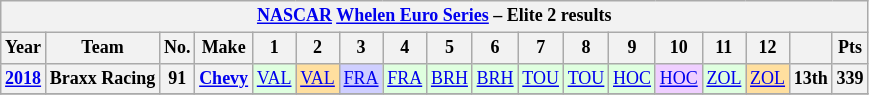<table class="wikitable" style="text-align:center; font-size:75%">
<tr>
<th colspan=20><a href='#'>NASCAR</a> <a href='#'>Whelen Euro Series</a> – Elite 2 results</th>
</tr>
<tr>
<th>Year</th>
<th>Team</th>
<th>No.</th>
<th>Make</th>
<th>1</th>
<th>2</th>
<th>3</th>
<th>4</th>
<th>5</th>
<th>6</th>
<th>7</th>
<th>8</th>
<th>9</th>
<th>10</th>
<th>11</th>
<th>12</th>
<th></th>
<th>Pts</th>
</tr>
<tr>
<th><a href='#'>2018</a></th>
<th>Braxx Racing</th>
<th>91</th>
<th><a href='#'>Chevy</a></th>
<td style="background-color:#DFFFDF"><a href='#'>VAL</a><br></td>
<td style="background-color:#FFDF9F"><a href='#'>VAL</a><br></td>
<td style="background-color:#CFCFFF"><a href='#'>FRA</a><br></td>
<td style="background-color:#DFFFDF"><a href='#'>FRA</a><br></td>
<td style="background-color:#DFFFDF"><a href='#'>BRH</a><br></td>
<td style="background-color:#DFFFDF"><a href='#'>BRH</a><br></td>
<td style="background-color:#DFFFDF"><a href='#'>TOU</a><br></td>
<td style="background-color:#DFFFDF"><a href='#'>TOU</a><br></td>
<td style="background-color:#DFFFDF"><a href='#'>HOC</a><br></td>
<td style="background-color:#EFCFFF"><a href='#'>HOC</a><br></td>
<td style="background-color:#DFFFDF"><a href='#'>ZOL</a><br></td>
<td style="background-color:#FFDF9F"><a href='#'>ZOL</a><br></td>
<th>13th</th>
<th>339</th>
</tr>
<tr>
</tr>
</table>
